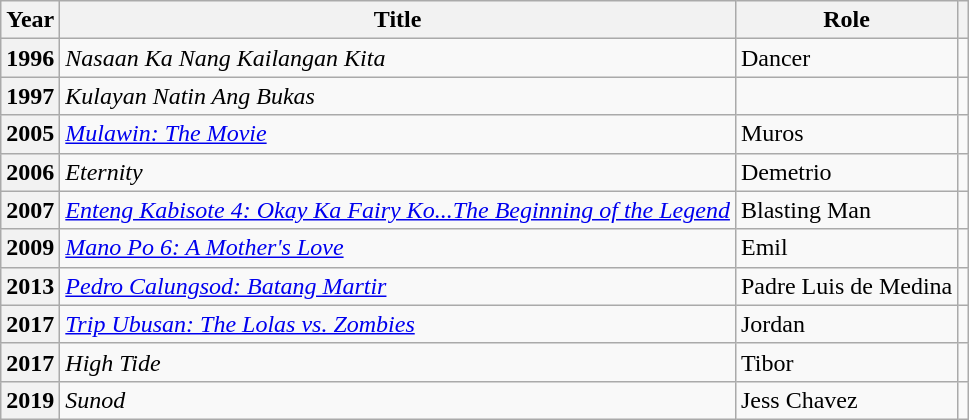<table class="wikitable sortable plainrowheaders">
<tr>
<th scope="col">Year</th>
<th scope="col">Title</th>
<th scope="col">Role</th>
<th scope="col" class="unsortable"></th>
</tr>
<tr>
<th scope="row">1996</th>
<td><em>Nasaan Ka Nang Kailangan Kita</em></td>
<td>Dancer</td>
<td></td>
</tr>
<tr>
<th scope="row">1997</th>
<td><em>Kulayan Natin Ang Bukas</em></td>
<td></td>
<td></td>
</tr>
<tr>
<th scope="row">2005</th>
<td><em><a href='#'>Mulawin: The Movie</a></em></td>
<td>Muros</td>
<td></td>
</tr>
<tr>
<th scope="row">2006</th>
<td><em>Eternity</em></td>
<td>Demetrio</td>
<td></td>
</tr>
<tr>
<th scope="row">2007</th>
<td><em><a href='#'>Enteng Kabisote 4: Okay Ka Fairy Ko...The Beginning of the Legend</a></em></td>
<td>Blasting Man</td>
<td></td>
</tr>
<tr>
<th scope="row">2009</th>
<td><em><a href='#'>Mano Po 6: A Mother's Love</a></em></td>
<td>Emil</td>
<td></td>
</tr>
<tr>
<th scope="row">2013</th>
<td><em><a href='#'>Pedro Calungsod: Batang Martir</a></em></td>
<td>Padre Luis de Medina</td>
<td></td>
</tr>
<tr>
<th scope="row">2017</th>
<td><em><a href='#'>Trip Ubusan: The Lolas vs. Zombies</a></em></td>
<td>Jordan</td>
<td></td>
</tr>
<tr>
<th scope="row">2017</th>
<td><em>High Tide</em></td>
<td>Tibor</td>
<td></td>
</tr>
<tr>
<th scope="row">2019</th>
<td><em>Sunod</em></td>
<td>Jess Chavez</td>
<td></td>
</tr>
</table>
